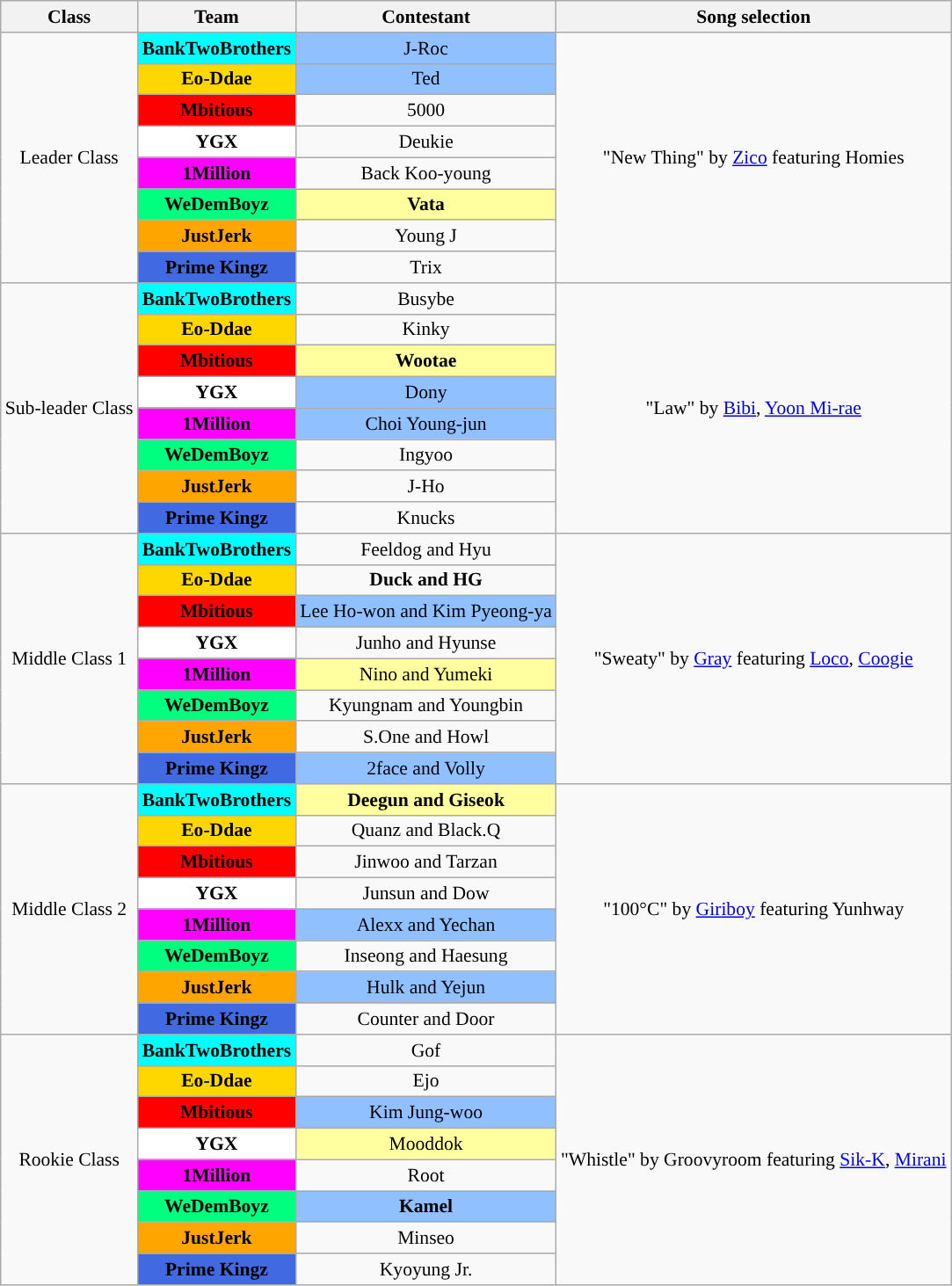<table class="wikitable"  style="text-align:center; font-size:90%">
<tr style="background:#f2f2f2;">
<th scope="col">Class</th>
<th scope="col">Team</th>
<th scope="col">Contestant</th>
<th scope="col">Song selection</th>
</tr>
<tr>
<td rowspan="8">Leader Class</td>
<td style="background:aqua"><strong>BankTwoBrothers</strong></td>
<td style="background:#90C0FF">J-Roc</td>
<td rowspan="8">"New Thing" by <a href='#'>Zico</a> featuring Homies</td>
</tr>
<tr>
<td style="background:gold"><strong>Eo-Ddae</strong></td>
<td style="background:#90C0FF">Ted</td>
</tr>
<tr>
<td style="background:red"><strong>Mbitious</strong></td>
<td>5000</td>
</tr>
<tr>
<td style="background:white"><strong>YGX</strong></td>
<td>Deukie</td>
</tr>
<tr>
<td style="background:magenta"><strong>1Million</strong></td>
<td>Back Koo-young</td>
</tr>
<tr>
<td style="background:springgreen"><strong>WeDemBoyz</strong></td>
<td style="background:#FFFF9F"><strong>Vata</strong></td>
</tr>
<tr>
<td style="background:orange"><strong>JustJerk</strong></td>
<td>Young J</td>
</tr>
<tr>
<td style="background:royalblue"><strong>Prime Kingz</strong></td>
<td>Trix</td>
</tr>
<tr>
<td rowspan="8">Sub-leader Class</td>
<td style="background:aqua"><strong>BankTwoBrothers</strong></td>
<td>Busybe</td>
<td rowspan="8">"Law" by <a href='#'>Bibi</a>, <a href='#'>Yoon Mi-rae</a></td>
</tr>
<tr>
<td style="background:gold"><strong>Eo-Ddae</strong></td>
<td>Kinky</td>
</tr>
<tr>
<td style="background:red"><strong>Mbitious</strong></td>
<td style="background:#FFFF9F"><strong>Wootae</strong></td>
</tr>
<tr>
<td style="background:white"><strong>YGX</strong></td>
<td style="background:#90C0FF">Dony</td>
</tr>
<tr>
<td style="background:magenta"><strong>1Million</strong></td>
<td style="background:#90C0FF">Choi Young-jun</td>
</tr>
<tr>
<td style="background:springgreen"><strong>WeDemBoyz</strong></td>
<td>Ingyoo</td>
</tr>
<tr>
<td style="background:orange"><strong>JustJerk</strong></td>
<td>J-Ho</td>
</tr>
<tr>
<td style="background:royalblue"><strong>Prime Kingz</strong></td>
<td>Knucks</td>
</tr>
<tr>
<td rowspan="8">Middle Class 1</td>
<td style="background:aqua"><strong>BankTwoBrothers</strong></td>
<td>Feeldog and Hyu</td>
<td rowspan="8">"Sweaty" by <a href='#'>Gray</a> featuring <a href='#'>Loco</a>, <a href='#'>Coogie</a></td>
</tr>
<tr>
<td style="background:gold"><strong>Eo-Ddae</strong></td>
<td><strong>Duck and HG</strong></td>
</tr>
<tr>
<td style="background:red"><strong>Mbitious</strong></td>
<td style="background:#90C0FF">Lee Ho-won and Kim Pyeong-ya</td>
</tr>
<tr>
<td style="background:white"><strong>YGX</strong></td>
<td>Junho and Hyunse</td>
</tr>
<tr>
<td style="background:magenta"><strong>1Million</strong></td>
<td style="background:#FFFF9F">Nino and Yumeki</td>
</tr>
<tr>
<td style="background:springgreen"><strong>WeDemBoyz</strong></td>
<td>Kyungnam and Youngbin</td>
</tr>
<tr>
<td style="background:orange"><strong>JustJerk</strong></td>
<td>S.One and Howl</td>
</tr>
<tr>
<td style="background:royalblue"><strong>Prime Kingz</strong></td>
<td style="background:#90C0FF">2face and Volly</td>
</tr>
<tr>
<td rowspan="8">Middle Class 2</td>
<td style="background:aqua"><strong>BankTwoBrothers</strong></td>
<td style="background:#FFFF9F"><strong>Deegun and Giseok</strong></td>
<td rowspan="8">"100°C" by <a href='#'>Giriboy</a> featuring Yunhway</td>
</tr>
<tr>
<td style="background:gold"><strong>Eo-Ddae</strong></td>
<td>Quanz and Black.Q</td>
</tr>
<tr>
<td style="background:red"><strong>Mbitious</strong></td>
<td>Jinwoo and Tarzan</td>
</tr>
<tr>
<td style="background:white"><strong>YGX</strong></td>
<td>Junsun and Dow</td>
</tr>
<tr>
<td style="background:magenta"><strong>1Million</strong></td>
<td style="background:#90C0FF">Alexx and Yechan</td>
</tr>
<tr>
<td style="background:springgreen"><strong>WeDemBoyz</strong></td>
<td>Inseong and Haesung</td>
</tr>
<tr>
<td style="background:orange"><strong>JustJerk</strong></td>
<td style="background:#90C0FF">Hulk and Yejun</td>
</tr>
<tr>
<td style="background:royalblue"><strong>Prime Kingz</strong></td>
<td>Counter and Door</td>
</tr>
<tr>
<td rowspan="8">Rookie Class</td>
<td style="background:aqua"><strong>BankTwoBrothers</strong></td>
<td>Gof</td>
<td rowspan="8">"Whistle" by Groovyroom featuring <a href='#'>Sik-K</a>, <a href='#'>Mirani</a></td>
</tr>
<tr>
<td style="background:gold"><strong>Eo-Ddae</strong></td>
<td>Ejo</td>
</tr>
<tr>
<td style="background:red"><strong>Mbitious</strong></td>
<td style="background:#90C0FF">Kim Jung-woo</td>
</tr>
<tr>
<td style="background:white"><strong>YGX</strong></td>
<td style="background:#FFFF9F">Mooddok</td>
</tr>
<tr>
<td style="background:magenta"><strong>1Million</strong></td>
<td>Root</td>
</tr>
<tr>
<td style="background:springgreen"><strong>WeDemBoyz</strong></td>
<td style="background:#90C0FF"><strong>Kamel</strong></td>
</tr>
<tr>
<td style="background:orange"><strong>JustJerk</strong></td>
<td>Minseo</td>
</tr>
<tr>
<td style="background:royalblue"><strong>Prime Kingz</strong></td>
<td>Kyoyung Jr.</td>
</tr>
</table>
